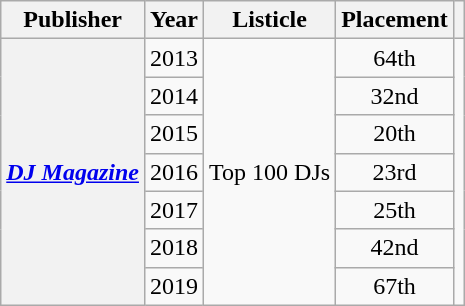<table class="wikitable plainrowheaders" style="text-align:center">
<tr>
<th scope="col">Publisher</th>
<th scope="col">Year</th>
<th scope="col">Listicle</th>
<th scope="col">Placement</th>
<th scope="col"></th>
</tr>
<tr>
<th rowspan="7" scope="row"><em><a href='#'>DJ Magazine</a></em></th>
<td>2013</td>
<td rowspan="7" style="text-align:left">Top 100 DJs</td>
<td>64th</td>
<td rowspan="7"></td>
</tr>
<tr>
<td>2014</td>
<td>32nd</td>
</tr>
<tr>
<td>2015</td>
<td>20th</td>
</tr>
<tr>
<td>2016</td>
<td>23rd</td>
</tr>
<tr>
<td>2017</td>
<td>25th</td>
</tr>
<tr>
<td>2018</td>
<td>42nd</td>
</tr>
<tr>
<td>2019</td>
<td>67th</td>
</tr>
</table>
